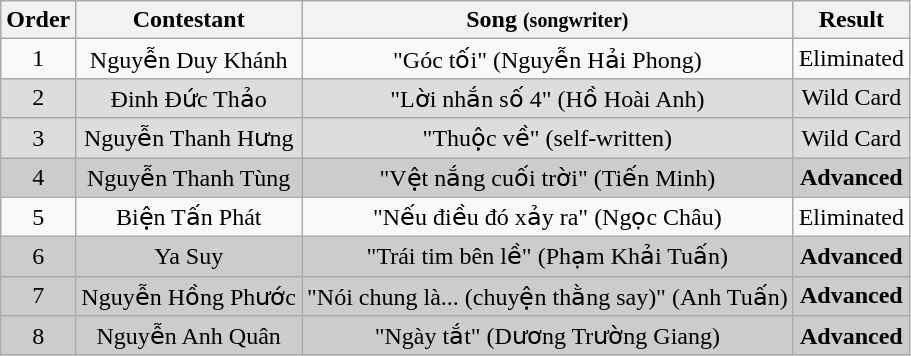<table class="wikitable plainrowheaders" style="text-align:center;">
<tr>
<th scope="col">Order</th>
<th scope="col">Contestant</th>
<th scope="col">Song <small>(songwriter)</small></th>
<th scope="col">Result</th>
</tr>
<tr>
<td>1</td>
<td>Nguyễn Duy Khánh</td>
<td>"Góc tối" (Nguyễn Hải Phong)</td>
<td>Eliminated</td>
</tr>
<tr style="background:#ddd;">
<td>2</td>
<td>Đinh Đức Thảo</td>
<td>"Lời nhắn số 4" (Hồ Hoài Anh)</td>
<td>Wild Card</td>
</tr>
<tr style="background:#ddd;">
<td>3</td>
<td>Nguyễn Thanh Hưng</td>
<td>"Thuộc về" (self-written)</td>
<td>Wild Card</td>
</tr>
<tr style="background:#ccc;">
<td>4</td>
<td>Nguyễn Thanh Tùng</td>
<td>"Vệt nắng cuối trời" (Tiến Minh)</td>
<td><strong>Advanced</strong></td>
</tr>
<tr>
<td>5</td>
<td>Biện Tấn Phát</td>
<td>"Nếu điều đó xảy ra" (Ngọc Châu)</td>
<td>Eliminated</td>
</tr>
<tr style="background:#ccc;">
<td>6</td>
<td>Ya Suy</td>
<td>"Trái tim bên lề" (Phạm Khải Tuấn)</td>
<td><strong>Advanced</strong></td>
</tr>
<tr style="background:#ccc;">
<td>7</td>
<td>Nguyễn Hồng Phước</td>
<td>"Nói chung là... (chuyện thằng say)" (Anh Tuấn)</td>
<td><strong>Advanced</strong></td>
</tr>
<tr style="background:#ccc;">
<td>8</td>
<td>Nguyễn Anh Quân</td>
<td>"Ngày tắt" (Dương Trường Giang)</td>
<td><strong>Advanced</strong></td>
</tr>
</table>
